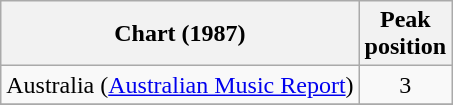<table class="wikitable">
<tr>
<th>Chart (1987)</th>
<th>Peak<br>position</th>
</tr>
<tr>
<td>Australia (<a href='#'>Australian Music Report</a>)</td>
<td align="center">3</td>
</tr>
<tr>
</tr>
</table>
